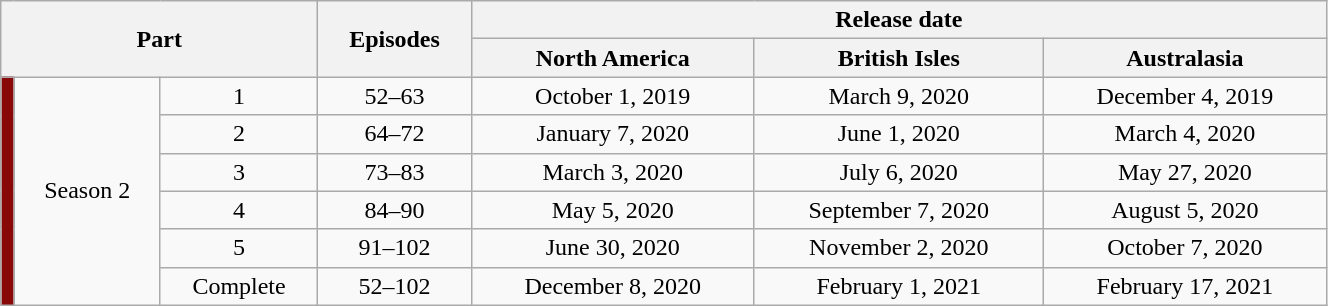<table class="wikitable" style="text-align: center; width: 70%;">
<tr>
<th colspan="3" rowspan="2">Part</th>
<th rowspan="2">Episodes</th>
<th colspan="3">Release date</th>
</tr>
<tr>
<th>North America</th>
<th>British Isles</th>
<th>Australasia</th>
</tr>
<tr>
<td rowspan="10" width="1%" style="background: #880808;"></td>
<td rowspan="6">Season 2</td>
<td>1</td>
<td>52–63</td>
<td>October 1, 2019</td>
<td>March 9, 2020</td>
<td>December 4, 2019</td>
</tr>
<tr>
<td>2</td>
<td>64–72</td>
<td>January 7, 2020</td>
<td>June 1, 2020</td>
<td>March 4, 2020</td>
</tr>
<tr>
<td>3</td>
<td>73–83</td>
<td>March 3, 2020</td>
<td>July 6, 2020</td>
<td>May 27, 2020</td>
</tr>
<tr>
<td>4</td>
<td>84–90</td>
<td>May 5, 2020</td>
<td>September 7, 2020</td>
<td>August 5, 2020</td>
</tr>
<tr>
<td>5</td>
<td>91–102</td>
<td>June 30, 2020</td>
<td>November 2, 2020</td>
<td>October 7, 2020</td>
</tr>
<tr>
<td>Complete</td>
<td>52–102</td>
<td>December 8, 2020</td>
<td>February 1, 2021</td>
<td>February 17, 2021</td>
</tr>
</table>
